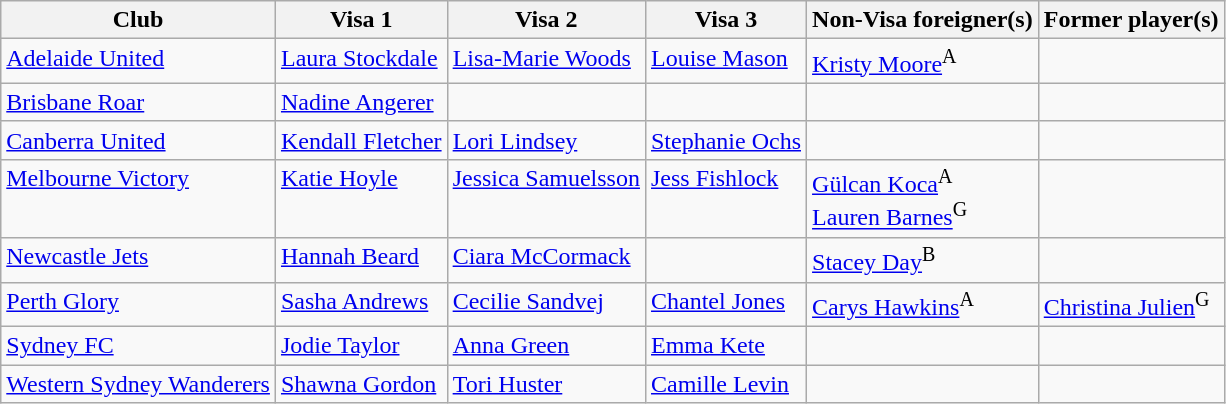<table class="wikitable sortable">
<tr>
<th>Club</th>
<th>Visa 1</th>
<th>Visa 2</th>
<th>Visa 3</th>
<th>Non-Visa foreigner(s)</th>
<th>Former player(s)</th>
</tr>
<tr style="vertical-align:top;">
<td><a href='#'>Adelaide United</a></td>
<td> <a href='#'>Laura Stockdale</a></td>
<td> <a href='#'>Lisa-Marie Woods</a></td>
<td> <a href='#'>Louise Mason</a></td>
<td> <a href='#'>Kristy Moore</a><sup>A</sup></td>
<td></td>
</tr>
<tr style="vertical-align:top;">
<td><a href='#'>Brisbane Roar</a></td>
<td> <a href='#'>Nadine Angerer</a></td>
<td></td>
<td></td>
<td></td>
<td></td>
</tr>
<tr style="vertical-align:top;">
<td><a href='#'>Canberra United</a></td>
<td> <a href='#'>Kendall Fletcher</a></td>
<td> <a href='#'>Lori Lindsey</a></td>
<td> <a href='#'>Stephanie Ochs</a></td>
<td></td>
<td></td>
</tr>
<tr style="vertical-align:top;">
<td><a href='#'>Melbourne Victory</a></td>
<td> <a href='#'>Katie Hoyle</a></td>
<td> <a href='#'>Jessica Samuelsson</a></td>
<td> <a href='#'>Jess Fishlock</a></td>
<td> <a href='#'>Gülcan Koca</a><sup>A</sup> <br> <a href='#'>Lauren Barnes</a><sup>G</sup></td>
<td></td>
</tr>
<tr style="vertical-align:top;">
<td><a href='#'>Newcastle Jets</a></td>
<td> <a href='#'>Hannah Beard</a></td>
<td> <a href='#'>Ciara McCormack</a></td>
<td></td>
<td> <a href='#'>Stacey Day</a><sup>B</sup></td>
<td></td>
</tr>
<tr style="vertical-align:top;">
<td><a href='#'>Perth Glory</a></td>
<td> <a href='#'>Sasha Andrews</a></td>
<td> <a href='#'>Cecilie Sandvej</a></td>
<td> <a href='#'>Chantel Jones</a></td>
<td> <a href='#'>Carys Hawkins</a><sup>A</sup></td>
<td> <a href='#'>Christina Julien</a><sup>G</sup></td>
</tr>
<tr style="vertical-align:top;">
<td><a href='#'>Sydney FC</a></td>
<td> <a href='#'>Jodie Taylor</a></td>
<td> <a href='#'>Anna Green</a></td>
<td> <a href='#'>Emma Kete</a></td>
<td></td>
<td></td>
</tr>
<tr style="vertical-align:top;">
<td><a href='#'>Western Sydney Wanderers</a></td>
<td> <a href='#'>Shawna Gordon</a></td>
<td> <a href='#'>Tori Huster</a></td>
<td> <a href='#'>Camille Levin</a></td>
<td></td>
<td></td>
</tr>
</table>
